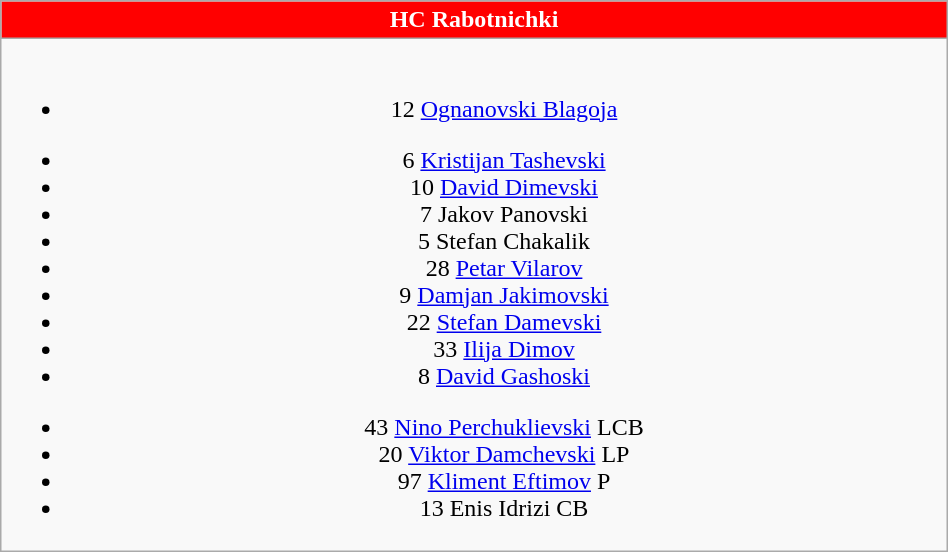<table class="wikitable" style="font-size:100%; text-align:center;" width=50%>
<tr>
<th colspan=5 style="background-color:#FF0000;color:white;text-align:center;">HC Rabotnichki</th>
</tr>
<tr>
<td><br>
<ul><li>12  <a href='#'>Ognanovski Blagoja</a></li></ul><ul><li>6   <a href='#'>Kristijan Tashevski</a></li><li>10  <a href='#'>David Dimevski</a></li><li>7 Jakov Panovski</li><li>5  Stefan Chakalik</li><li>28  <a href='#'>Petar Vilarov</a></li><li>9  <a href='#'>Damjan Jakimovski</a></li><li>22  <a href='#'>Stefan Damevski</a></li><li>33 <a href='#'>Ilija Dimov</a></li><li>8  <a href='#'>David Gashoski</a></li></ul><ul><li>43 <a href='#'>Nino Perchuklievski</a> LCB</li><li>20  <a href='#'>Viktor Damchevski</a> LP</li><li>97  <a href='#'>Kliment Eftimov</a> P</li><li>13  Enis Idrizi CB</li></ul></td>
</tr>
</table>
